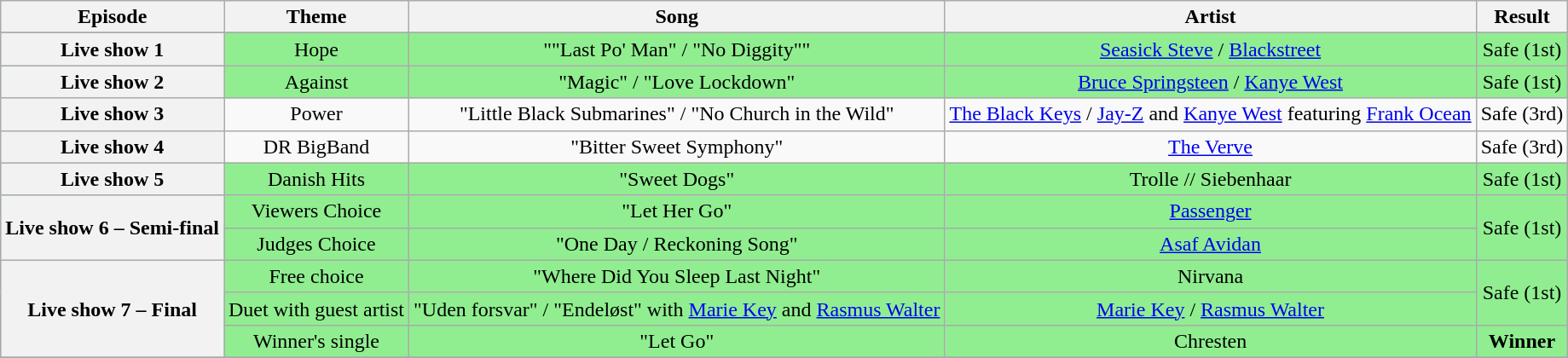<table class="wikitable" style="text-align:center;">
<tr>
<th scope="col">Episode</th>
<th scope="col">Theme</th>
<th scope="col">Song</th>
<th scope="col">Artist</th>
<th scope="col">Result</th>
</tr>
<tr>
</tr>
<tr bgcolor=lightgreen>
<th scope="row">Live show 1</th>
<td>Hope</td>
<td>""Last Po' Man" / "No Diggity""</td>
<td><a href='#'>Seasick Steve</a>  / <a href='#'>Blackstreet</a></td>
<td>Safe (1st)</td>
</tr>
<tr bgcolor=lightgreen>
<th scope="row">Live show 2</th>
<td>Against</td>
<td>"Magic" / "Love Lockdown"</td>
<td><a href='#'>Bruce Springsteen</a> / <a href='#'>Kanye West</a></td>
<td>Safe (1st)</td>
</tr>
<tr>
<th scope="row">Live show 3</th>
<td>Power</td>
<td>"Little Black Submarines" / "No Church in the Wild"</td>
<td><a href='#'>The Black Keys</a> / <a href='#'>Jay-Z</a> and <a href='#'>Kanye West</a> featuring <a href='#'>Frank Ocean</a></td>
<td>Safe (3rd)</td>
</tr>
<tr>
<th scope="row">Live show 4</th>
<td>DR BigBand</td>
<td>"Bitter Sweet Symphony"</td>
<td><a href='#'>The Verve</a></td>
<td>Safe (3rd)</td>
</tr>
<tr bgcolor=lightgreen>
<th scope="row">Live show 5</th>
<td>Danish Hits</td>
<td>"Sweet Dogs"</td>
<td>Trolle // Siebenhaar</td>
<td>Safe (1st)</td>
</tr>
<tr bgcolor=lightgreen>
<th scope="row" rowspan="2">Live show 6 – Semi-final</th>
<td>Viewers Choice</td>
<td>"Let Her Go"</td>
<td><a href='#'>Passenger</a></td>
<td rowspan="2">Safe (1st)</td>
</tr>
<tr bgcolor=lightgreen>
<td>Judges Choice</td>
<td>"One Day / Reckoning Song"</td>
<td><a href='#'>Asaf Avidan</a></td>
</tr>
<tr bgcolor=lightgreen>
<th scope="row" rowspan="3">Live show 7 – Final</th>
<td>Free choice</td>
<td>"Where Did You Sleep Last Night"</td>
<td>Nirvana</td>
<td rowspan="2">Safe (1st)</td>
</tr>
<tr bgcolor=lightgreen>
<td>Duet with guest artist</td>
<td>"Uden forsvar" / "Endeløst"  with <a href='#'>Marie Key</a> and <a href='#'>Rasmus Walter</a></td>
<td><a href='#'>Marie Key</a> / <a href='#'>Rasmus Walter</a></td>
</tr>
<tr bgcolor=lightgreen>
<td>Winner's single</td>
<td>"Let Go"</td>
<td>Chresten</td>
<td><strong>Winner</strong></td>
</tr>
<tr>
</tr>
</table>
